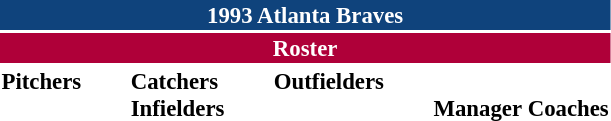<table class="toccolours" style="font-size: 95%;">
<tr>
<th colspan="10" style="background-color: #0f437c; color: #FFFFFF; text-align: center;">1993 Atlanta Braves</th>
</tr>
<tr>
<td colspan="10" style="background-color:#af0039; color: white; text-align: center;"><strong>Roster</strong></td>
</tr>
<tr>
<td valign="top"><strong>Pitchers</strong><br>











</td>
<td width="25px"></td>
<td valign="top"><strong>Catchers</strong><br>


<strong>Infielders</strong>










</td>
<td width="25px"></td>
<td valign="top"><strong>Outfielders</strong><br>



</td>
<td width="25px"></td>
<td valign="top"><br><strong>Manager</strong>

<strong>Coaches</strong>





</td>
</tr>
</table>
